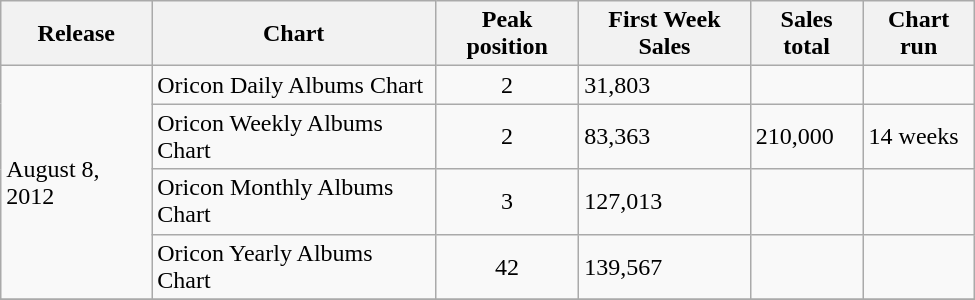<table class="wikitable" width="650px">
<tr>
<th>Release</th>
<th>Chart</th>
<th>Peak position</th>
<th>First Week Sales</th>
<th>Sales total</th>
<th>Chart run</th>
</tr>
<tr>
<td rowspan="4">August 8, 2012</td>
<td>Oricon Daily Albums Chart</td>
<td align="center">2</td>
<td>31,803</td>
<td></td>
<td></td>
</tr>
<tr>
<td>Oricon Weekly Albums Chart</td>
<td align="center">2</td>
<td>83,363</td>
<td>210,000</td>
<td>14 weeks</td>
</tr>
<tr>
<td>Oricon Monthly Albums Chart</td>
<td align="center">3</td>
<td>127,013</td>
<td></td>
<td></td>
</tr>
<tr>
<td>Oricon Yearly Albums Chart</td>
<td align="center">42</td>
<td>139,567</td>
<td></td>
<td></td>
</tr>
<tr>
</tr>
</table>
